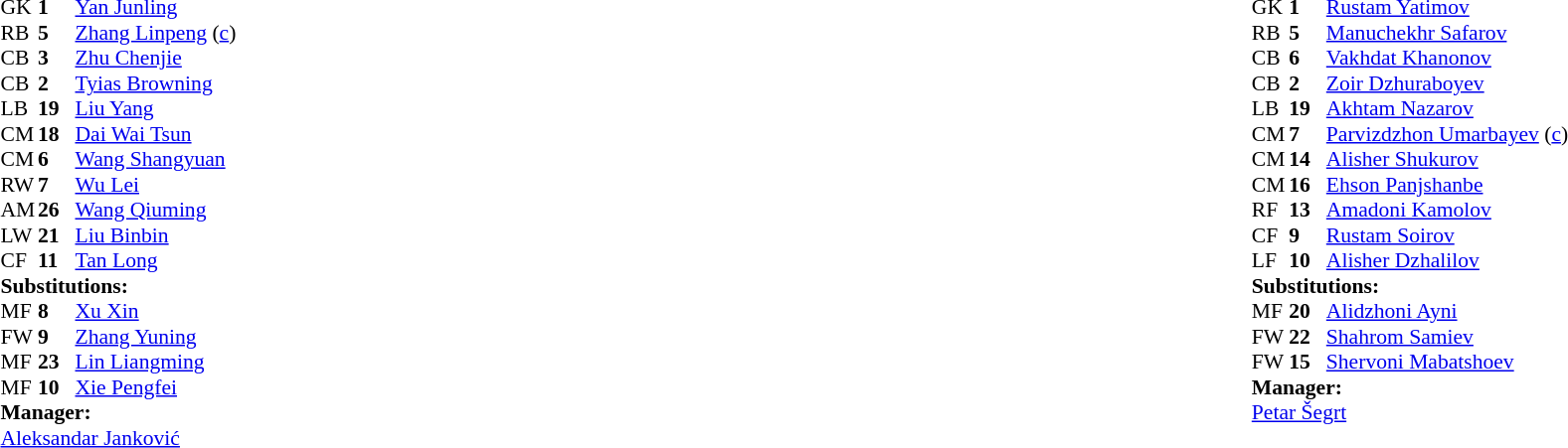<table width="100%">
<tr>
<td valign="top" width="40%"><br><table style="font-size:90%" cellspacing="0" cellpadding="0">
<tr>
<th width=25></th>
<th width=25></th>
</tr>
<tr>
<td>GK</td>
<td><strong>1</strong></td>
<td><a href='#'>Yan Junling</a></td>
</tr>
<tr>
<td>RB</td>
<td><strong>5</strong></td>
<td><a href='#'>Zhang Linpeng</a> (<a href='#'>c</a>)</td>
</tr>
<tr>
<td>CB</td>
<td><strong>3</strong></td>
<td><a href='#'>Zhu Chenjie</a></td>
</tr>
<tr>
<td>CB</td>
<td><strong>2</strong></td>
<td><a href='#'>Tyias Browning</a></td>
</tr>
<tr>
<td>LB</td>
<td><strong>19</strong></td>
<td><a href='#'>Liu Yang</a></td>
</tr>
<tr>
<td>CM</td>
<td><strong>18</strong></td>
<td><a href='#'>Dai Wai Tsun</a></td>
<td></td>
<td></td>
</tr>
<tr>
<td>CM</td>
<td><strong>6</strong></td>
<td><a href='#'>Wang Shangyuan</a></td>
<td></td>
</tr>
<tr>
<td>RW</td>
<td><strong>7</strong></td>
<td><a href='#'>Wu Lei</a></td>
<td></td>
<td></td>
</tr>
<tr>
<td>AM</td>
<td><strong>26</strong></td>
<td><a href='#'>Wang Qiuming</a></td>
<td></td>
<td></td>
</tr>
<tr>
<td>LW</td>
<td><strong>21</strong></td>
<td><a href='#'>Liu Binbin</a></td>
</tr>
<tr>
<td>CF</td>
<td><strong>11</strong></td>
<td><a href='#'>Tan Long</a></td>
<td></td>
<td></td>
</tr>
<tr>
<td colspan=3><strong>Substitutions:</strong></td>
</tr>
<tr>
<td>MF</td>
<td><strong>8</strong></td>
<td><a href='#'>Xu Xin</a></td>
<td></td>
<td></td>
</tr>
<tr>
<td>FW</td>
<td><strong>9</strong></td>
<td><a href='#'>Zhang Yuning</a></td>
<td></td>
<td></td>
</tr>
<tr>
<td>MF</td>
<td><strong>23</strong></td>
<td><a href='#'>Lin Liangming</a></td>
<td></td>
<td></td>
</tr>
<tr>
<td>MF</td>
<td><strong>10</strong></td>
<td><a href='#'>Xie Pengfei</a></td>
<td></td>
<td></td>
</tr>
<tr>
<td colspan=3><strong>Manager:</strong></td>
</tr>
<tr>
<td colspan=3> <a href='#'>Aleksandar Janković</a></td>
</tr>
</table>
</td>
<td valign="top"></td>
<td valign="top" width="50%"><br><table style="font-size:90%; margin:auto" cellspacing="0" cellpadding="0">
<tr>
<th width=25></th>
<th width=25></th>
</tr>
<tr>
<td>GK</td>
<td><strong>1</strong></td>
<td><a href='#'>Rustam Yatimov</a></td>
</tr>
<tr>
<td>RB</td>
<td><strong>5</strong></td>
<td><a href='#'>Manuchekhr Safarov</a></td>
</tr>
<tr>
<td>CB</td>
<td><strong>6</strong></td>
<td><a href='#'>Vakhdat Khanonov</a></td>
</tr>
<tr>
<td>CB</td>
<td><strong>2</strong></td>
<td><a href='#'>Zoir Dzhuraboyev</a></td>
</tr>
<tr>
<td>LB</td>
<td><strong>19</strong></td>
<td><a href='#'>Akhtam Nazarov</a></td>
</tr>
<tr>
<td>CM</td>
<td><strong>7</strong></td>
<td><a href='#'>Parvizdzhon Umarbayev</a> (<a href='#'>c</a>)</td>
<td></td>
</tr>
<tr>
<td>CM</td>
<td><strong>14</strong></td>
<td><a href='#'>Alisher Shukurov</a></td>
<td></td>
<td></td>
</tr>
<tr>
<td>CM</td>
<td><strong>16</strong></td>
<td><a href='#'>Ehson Panjshanbe</a></td>
</tr>
<tr>
<td>RF</td>
<td><strong>13</strong></td>
<td><a href='#'>Amadoni Kamolov</a></td>
<td></td>
<td></td>
</tr>
<tr>
<td>CF</td>
<td><strong>9</strong></td>
<td><a href='#'>Rustam Soirov</a></td>
<td></td>
<td></td>
</tr>
<tr>
<td>LF</td>
<td><strong>10</strong></td>
<td><a href='#'>Alisher Dzhalilov</a></td>
</tr>
<tr>
<td colspan=3><strong>Substitutions:</strong></td>
</tr>
<tr>
<td>MF</td>
<td><strong>20</strong></td>
<td><a href='#'>Alidzhoni Ayni</a></td>
<td></td>
<td></td>
</tr>
<tr>
<td>FW</td>
<td><strong>22</strong></td>
<td><a href='#'>Shahrom Samiev</a></td>
<td></td>
<td></td>
</tr>
<tr>
<td>FW</td>
<td><strong>15</strong></td>
<td><a href='#'>Shervoni Mabatshoev</a></td>
<td></td>
<td></td>
</tr>
<tr>
<td colspan=3><strong>Manager:</strong></td>
</tr>
<tr>
<td colspan=3> <a href='#'>Petar Šegrt</a></td>
</tr>
</table>
</td>
</tr>
</table>
